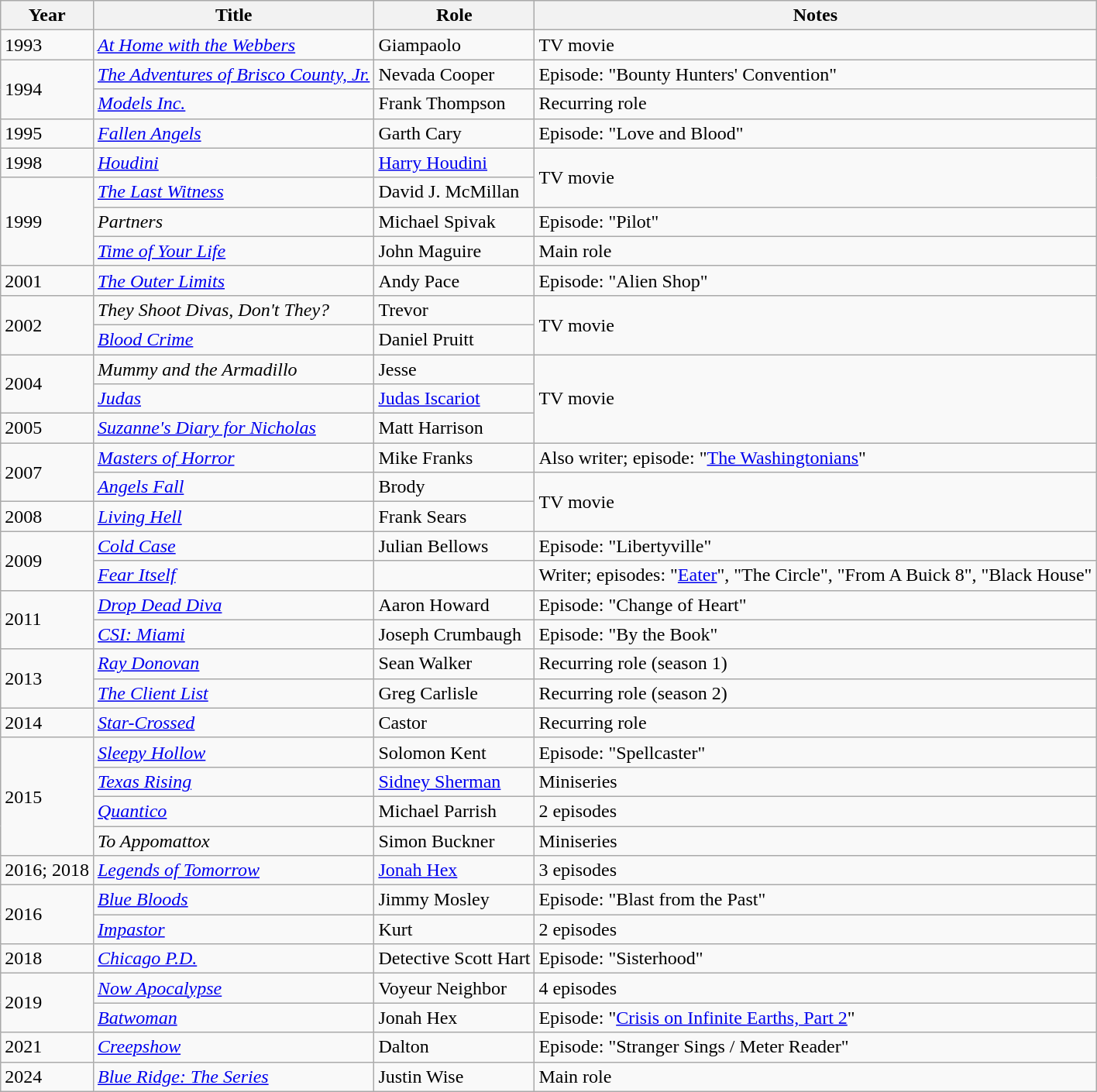<table class="wikitable sortable">
<tr>
<th>Year</th>
<th>Title</th>
<th>Role</th>
<th class="unsortable">Notes</th>
</tr>
<tr>
<td>1993</td>
<td><em><a href='#'>At Home with the Webbers</a></em></td>
<td>Giampaolo</td>
<td>TV movie</td>
</tr>
<tr>
<td rowspan="2">1994</td>
<td><em><a href='#'>The Adventures of Brisco County, Jr.</a></em></td>
<td>Nevada Cooper</td>
<td>Episode: "Bounty Hunters' Convention"</td>
</tr>
<tr>
<td><em><a href='#'>Models Inc.</a></em></td>
<td>Frank Thompson</td>
<td>Recurring role</td>
</tr>
<tr>
<td>1995</td>
<td><em><a href='#'>Fallen Angels</a></em></td>
<td>Garth Cary</td>
<td>Episode: "Love and Blood"</td>
</tr>
<tr>
<td>1998</td>
<td><em><a href='#'>Houdini</a></em></td>
<td><a href='#'>Harry Houdini</a></td>
<td rowspan="2">TV movie</td>
</tr>
<tr>
<td rowspan="3">1999</td>
<td><em><a href='#'>The Last Witness</a></em></td>
<td>David J. McMillan</td>
</tr>
<tr>
<td><em>Partners</em></td>
<td>Michael Spivak</td>
<td>Episode: "Pilot"</td>
</tr>
<tr>
<td><em><a href='#'>Time of Your Life</a></em></td>
<td>John Maguire</td>
<td>Main role</td>
</tr>
<tr>
<td>2001</td>
<td><em><a href='#'>The Outer Limits</a></em></td>
<td>Andy Pace</td>
<td>Episode: "Alien Shop"</td>
</tr>
<tr>
<td rowspan="2">2002</td>
<td><em>They Shoot Divas, Don't They?</em></td>
<td>Trevor</td>
<td rowspan="2">TV movie</td>
</tr>
<tr>
<td><em><a href='#'>Blood Crime</a></em></td>
<td>Daniel Pruitt</td>
</tr>
<tr>
<td rowspan="2">2004</td>
<td><em>Mummy and the Armadillo</em></td>
<td>Jesse</td>
<td rowspan="3">TV movie</td>
</tr>
<tr>
<td><em><a href='#'>Judas</a></em></td>
<td><a href='#'>Judas Iscariot</a></td>
</tr>
<tr>
<td>2005</td>
<td><em><a href='#'>Suzanne's Diary for Nicholas</a></em></td>
<td>Matt Harrison</td>
</tr>
<tr>
<td rowspan=2>2007</td>
<td><em><a href='#'>Masters of Horror</a></em></td>
<td>Mike Franks</td>
<td>Also writer; episode: "<a href='#'>The Washingtonians</a>"</td>
</tr>
<tr>
<td><em><a href='#'>Angels Fall</a></em></td>
<td>Brody</td>
<td rowspan="2">TV movie</td>
</tr>
<tr>
<td>2008</td>
<td><em><a href='#'>Living Hell</a></em></td>
<td>Frank Sears</td>
</tr>
<tr>
<td rowspan=2>2009</td>
<td><em><a href='#'>Cold Case</a></em></td>
<td>Julian Bellows</td>
<td>Episode: "Libertyville"</td>
</tr>
<tr>
<td><em><a href='#'>Fear Itself</a></em></td>
<td></td>
<td>Writer; episodes: "<a href='#'>Eater</a>", "The Circle", "From A Buick 8", "Black House"</td>
</tr>
<tr>
<td rowspan="2">2011</td>
<td><em><a href='#'>Drop Dead Diva</a></em></td>
<td>Aaron Howard</td>
<td>Episode: "Change of Heart"</td>
</tr>
<tr>
<td><em><a href='#'>CSI: Miami</a></em></td>
<td>Joseph Crumbaugh</td>
<td>Episode: "By the Book"</td>
</tr>
<tr>
<td rowspan="2">2013</td>
<td><em><a href='#'>Ray Donovan</a></em></td>
<td>Sean Walker</td>
<td>Recurring role (season 1)</td>
</tr>
<tr>
<td><em><a href='#'>The Client List</a></em></td>
<td>Greg Carlisle</td>
<td>Recurring role (season 2)</td>
</tr>
<tr>
<td>2014</td>
<td><em><a href='#'>Star-Crossed</a></em></td>
<td>Castor</td>
<td>Recurring role</td>
</tr>
<tr>
<td rowspan="4">2015</td>
<td><em><a href='#'>Sleepy Hollow</a></em></td>
<td>Solomon Kent</td>
<td>Episode: "Spellcaster"</td>
</tr>
<tr>
<td><em><a href='#'>Texas Rising</a></em></td>
<td><a href='#'>Sidney Sherman</a></td>
<td>Miniseries</td>
</tr>
<tr>
<td><em><a href='#'>Quantico</a></em></td>
<td>Michael Parrish</td>
<td>2 episodes</td>
</tr>
<tr>
<td><em>To Appomattox</em></td>
<td>Simon Buckner</td>
<td>Miniseries</td>
</tr>
<tr>
<td>2016; 2018</td>
<td><em><a href='#'>Legends of Tomorrow</a></em></td>
<td><a href='#'>Jonah Hex</a></td>
<td>3 episodes</td>
</tr>
<tr>
<td rowspan="2">2016</td>
<td><em><a href='#'>Blue Bloods</a></em></td>
<td>Jimmy Mosley</td>
<td>Episode: "Blast from the Past"</td>
</tr>
<tr>
<td><em><a href='#'>Impastor</a></em></td>
<td>Kurt</td>
<td>2 episodes</td>
</tr>
<tr>
<td>2018</td>
<td><em><a href='#'>Chicago P.D.</a></em></td>
<td>Detective Scott Hart</td>
<td>Episode: "Sisterhood"</td>
</tr>
<tr>
<td rowspan="2">2019</td>
<td><em><a href='#'>Now Apocalypse</a></em></td>
<td>Voyeur Neighbor</td>
<td>4 episodes</td>
</tr>
<tr>
<td><em><a href='#'>Batwoman</a></em></td>
<td>Jonah Hex</td>
<td>Episode: "<a href='#'>Crisis on Infinite Earths, Part 2</a>"</td>
</tr>
<tr>
<td>2021</td>
<td><em><a href='#'>Creepshow</a></em></td>
<td>Dalton</td>
<td>Episode: "Stranger Sings / Meter Reader"</td>
</tr>
<tr>
<td>2024</td>
<td><em><a href='#'>Blue Ridge: The Series</a></em></td>
<td>Justin Wise</td>
<td>Main role</td>
</tr>
</table>
